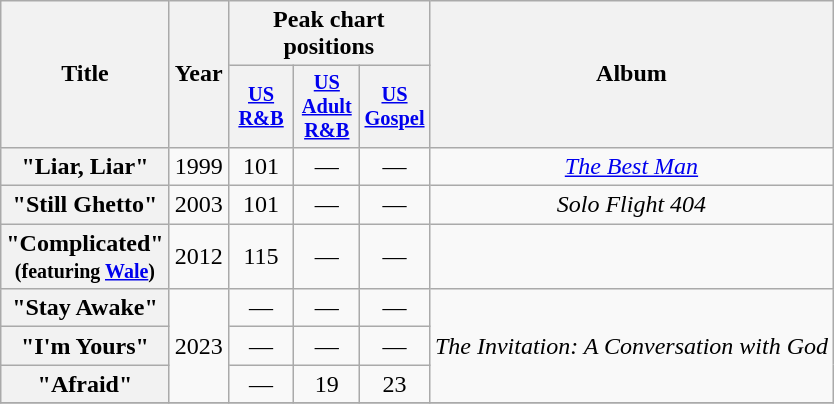<table class="wikitable plainrowheaders" style="text-align: center;" border="1">
<tr>
<th scope="col" rowspan="2">Title</th>
<th scope="col" rowspan="2">Year</th>
<th scope="col" colspan="3">Peak chart positions</th>
<th scope="col" rowspan="2">Album</th>
</tr>
<tr>
<th scope="col" style="width:2.75em;font-size:85%;"><a href='#'>US<br>R&B</a></th>
<th scope="col" style="width:2.75em;font-size:85%;"><a href='#'>US<br>Adult R&B</a></th>
<th scope="col" style="width:2.75em;font-size:85%;"><a href='#'>US<br>Gospel</a></th>
</tr>
<tr>
<th scope="row">"Liar, Liar"</th>
<td>1999</td>
<td>101</td>
<td>—</td>
<td>—</td>
<td><em><a href='#'>The Best Man</a></em></td>
</tr>
<tr>
<th scope="row">"Still Ghetto"</th>
<td>2003</td>
<td>101</td>
<td>—</td>
<td>—</td>
<td><em>Solo Flight 404</em></td>
</tr>
<tr>
<th scope="row">"Complicated" <br><small>(featuring <a href='#'>Wale</a>)</small></th>
<td>2012</td>
<td>115</td>
<td>—</td>
<td>—</td>
<td></td>
</tr>
<tr>
<th scope="row">"Stay Awake"</th>
<td rowspan="3">2023</td>
<td>—</td>
<td>—</td>
<td>—</td>
<td rowspan="3"><em>The Invitation: A Conversation with God</em></td>
</tr>
<tr>
<th scope="row">"I'm Yours"</th>
<td>—</td>
<td>—</td>
<td>—</td>
</tr>
<tr>
<th scope="row">"Afraid"</th>
<td>—</td>
<td>19</td>
<td>23</td>
</tr>
<tr>
</tr>
</table>
